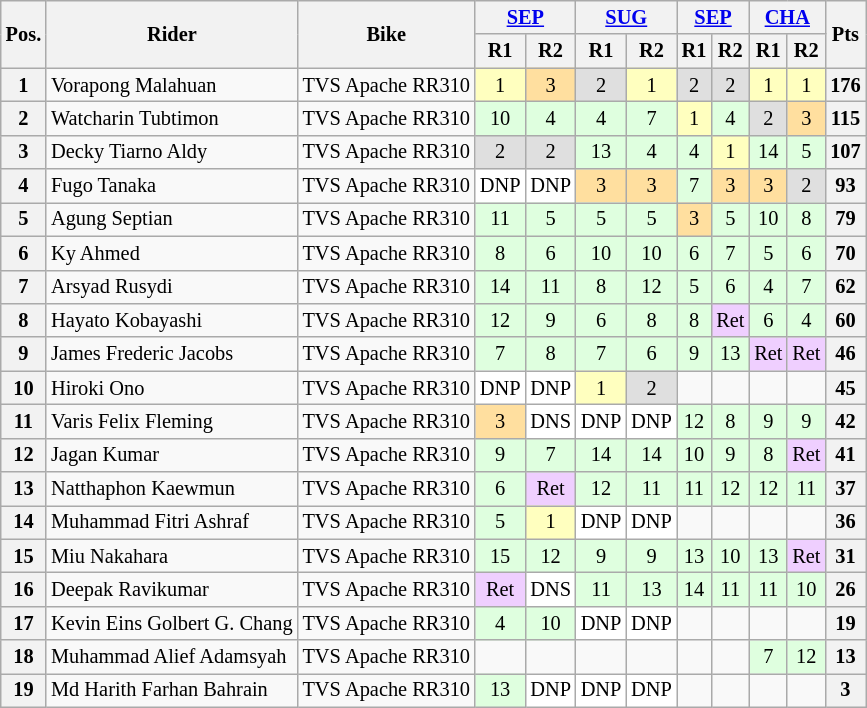<table class="wikitable" style="font-size: 85%; text-align: center">
<tr valign="top">
<th valign="middle" rowspan=2>Pos.</th>
<th valign="middle" rowspan=2>Rider</th>
<th valign="middle" rowspan=2>Bike</th>
<th colspan=2><a href='#'>SEP</a><br></th>
<th colspan=2><a href='#'>SUG</a><br></th>
<th colspan=2><a href='#'>SEP</a><br></th>
<th colspan=2><a href='#'>CHA</a><br></th>
<th valign="middle" rowspan=2>Pts</th>
</tr>
<tr>
<th>R1</th>
<th>R2</th>
<th>R1</th>
<th>R2</th>
<th>R1</th>
<th>R2</th>
<th>R1</th>
<th>R2</th>
</tr>
<tr>
<th>1</th>
<td align=left> Vorapong Malahuan</td>
<td align=left>TVS Apache RR310</td>
<td style="background:#ffffbf;">1</td>
<td style="background:#ffdf9f;">3</td>
<td style="background:#dfdfdf;">2</td>
<td style="background:#ffffbf;">1</td>
<td style="background:#dfdfdf;">2</td>
<td style="background:#dfdfdf;">2</td>
<td style="background:#ffffbf;">1</td>
<td style="background:#ffffbf;">1</td>
<th>176</th>
</tr>
<tr>
<th>2</th>
<td align=left> Watcharin Tubtimon</td>
<td align=left>TVS Apache RR310</td>
<td style="background:#dfffdf;">10</td>
<td style="background:#dfffdf;">4</td>
<td style="background:#dfffdf;">4</td>
<td style="background:#dfffdf;">7</td>
<td style="background:#ffffbf;">1</td>
<td style="background:#dfffdf;">4</td>
<td style="background:#dfdfdf;">2</td>
<td style="background:#ffdf9f;">3</td>
<th>115</th>
</tr>
<tr>
<th>3</th>
<td align=left> Decky Tiarno Aldy</td>
<td align=left>TVS Apache RR310</td>
<td style="background:#dfdfdf;">2</td>
<td style="background:#dfdfdf;">2</td>
<td style="background:#dfffdf;">13</td>
<td style="background:#dfffdf;">4</td>
<td style="background:#dfffdf;">4</td>
<td style="background:#ffffbf;">1</td>
<td style="background:#dfffdf;">14</td>
<td style="background:#dfffdf;">5</td>
<th>107</th>
</tr>
<tr>
<th>4</th>
<td align=left> Fugo Tanaka</td>
<td align=left>TVS Apache RR310</td>
<td style="background:#ffffff;">DNP</td>
<td style="background:#ffffff;">DNP</td>
<td style="background:#ffdf9f;">3</td>
<td style="background:#ffdf9f;">3</td>
<td style="background:#dfffdf;">7</td>
<td style="background:#ffdf9f;">3</td>
<td style="background:#ffdf9f;">3</td>
<td style="background:#dfdfdf;">2</td>
<th>93</th>
</tr>
<tr>
<th>5</th>
<td align=left> Agung Septian</td>
<td align=left>TVS Apache RR310</td>
<td style="background:#dfffdf;">11</td>
<td style="background:#dfffdf;">5</td>
<td style="background:#dfffdf;">5</td>
<td style="background:#dfffdf;">5</td>
<td style="background:#ffdf9f;">3</td>
<td style="background:#dfffdf;">5</td>
<td style="background:#dfffdf;">10</td>
<td style="background:#dfffdf;">8</td>
<th>79</th>
</tr>
<tr>
<th>6</th>
<td align=left> Ky Ahmed</td>
<td align=left>TVS Apache RR310</td>
<td style="background:#dfffdf;">8</td>
<td style="background:#dfffdf;">6</td>
<td style="background:#dfffdf;">10</td>
<td style="background:#dfffdf;">10</td>
<td style="background:#dfffdf;">6</td>
<td style="background:#dfffdf;">7</td>
<td style="background:#dfffdf;">5</td>
<td style="background:#dfffdf;">6</td>
<th>70</th>
</tr>
<tr>
<th>7</th>
<td align=left> Arsyad Rusydi</td>
<td align=left>TVS Apache RR310</td>
<td style="background:#dfffdf;">14</td>
<td style="background:#dfffdf;">11</td>
<td style="background:#dfffdf;">8</td>
<td style="background:#dfffdf;">12</td>
<td style="background:#dfffdf;">5</td>
<td style="background:#dfffdf;">6</td>
<td style="background:#dfffdf;">4</td>
<td style="background:#dfffdf;">7</td>
<th>62</th>
</tr>
<tr>
<th>8</th>
<td align=left> Hayato Kobayashi</td>
<td align=left>TVS Apache RR310</td>
<td style="background:#dfffdf;">12</td>
<td style="background:#dfffdf;">9</td>
<td style="background:#dfffdf;">6</td>
<td style="background:#dfffdf;">8</td>
<td style="background:#dfffdf;">8</td>
<td style="background:#efcfff;">Ret</td>
<td style="background:#dfffdf;">6</td>
<td style="background:#dfffdf;">4</td>
<th>60</th>
</tr>
<tr>
<th>9</th>
<td align=left> James Frederic Jacobs</td>
<td align=left>TVS Apache RR310</td>
<td style="background:#dfffdf;">7</td>
<td style="background:#dfffdf;">8</td>
<td style="background:#dfffdf;">7</td>
<td style="background:#dfffdf;">6</td>
<td style="background:#dfffdf;">9</td>
<td style="background:#dfffdf;">13</td>
<td style="background:#efcfff;">Ret</td>
<td style="background:#efcfff;">Ret</td>
<th>46</th>
</tr>
<tr>
<th>10</th>
<td align=left> Hiroki Ono</td>
<td align=left>TVS Apache RR310</td>
<td style="background:#ffffff;">DNP</td>
<td style="background:#ffffff;">DNP</td>
<td style="background:#ffffbf;">1</td>
<td style="background:#dfdfdf;">2</td>
<td style="background:#;"></td>
<td style="background:#;"></td>
<td style="background:#;"></td>
<td style="background:#;"></td>
<th>45</th>
</tr>
<tr>
<th>11</th>
<td align=left> Varis Felix Fleming</td>
<td align=left>TVS Apache RR310</td>
<td style="background:#FFDF9F;">3</td>
<td style="background:#FFFFFF;">DNS</td>
<td style="background:#FFFFFF;">DNP</td>
<td style="background:#FFFFFF;">DNP</td>
<td style="background:#DFFFDF;">12</td>
<td style="background:#DFFFDF;">8</td>
<td style="background:#DFFFDF;">9</td>
<td style="background:#DFFFDF;">9</td>
<th>42</th>
</tr>
<tr>
<th>12</th>
<td align=left> Jagan Kumar</td>
<td align=left>TVS Apache RR310</td>
<td style="background:#dfffdf;">9</td>
<td style="background:#dfffdf;">7</td>
<td style="background:#dfffdf;">14</td>
<td style="background:#dfffdf;">14</td>
<td style="background:#dfffdf;">10</td>
<td style="background:#dfffdf;">9</td>
<td style="background:#dfffdf;">8</td>
<td style="background:#efcfff;">Ret</td>
<th>41</th>
</tr>
<tr>
<th>13</th>
<td align=left> Natthaphon Kaewmun</td>
<td align=left>TVS Apache RR310</td>
<td style="background:#dfffdf;">6</td>
<td style="background:#efcfff;">Ret</td>
<td style="background:#dfffdf;">12</td>
<td style="background:#dfffdf;">11</td>
<td style="background:#dfffdf;">11</td>
<td style="background:#dfffdf;">12</td>
<td style="background:#dfffdf;">12</td>
<td style="background:#dfffdf;">11</td>
<th>37</th>
</tr>
<tr>
<th>14</th>
<td align=left> Muhammad Fitri Ashraf</td>
<td align=left>TVS Apache RR310</td>
<td style="background:#dfffdf;">5</td>
<td style="background:#ffffbf;">1</td>
<td style="background:#ffffff;">DNP</td>
<td style="background:#ffffff;">DNP</td>
<td style="background:#;"></td>
<td style="background:#;"></td>
<td style="background:#;"></td>
<td style="background:#;"></td>
<th>36</th>
</tr>
<tr>
<th>15</th>
<td align=left> Miu Nakahara</td>
<td align=left>TVS Apache RR310</td>
<td style="background:#dfffdf;">15</td>
<td style="background:#dfffdf;">12</td>
<td style="background:#dfffdf;">9</td>
<td style="background:#dfffdf;">9</td>
<td style="background:#dfffdf;">13</td>
<td style="background:#dfffdf;">10</td>
<td style="background:#dfffdf;">13</td>
<td style="background:#efcfff;">Ret</td>
<th>31</th>
</tr>
<tr>
<th>16</th>
<td align=left> Deepak Ravikumar</td>
<td align=left>TVS Apache RR310</td>
<td style="background:#efcfff;">Ret</td>
<td style="background:#ffffff;">DNS</td>
<td style="background:#dfffdf;">11</td>
<td style="background:#dfffdf;">13</td>
<td style="background:#dfffdf;">14</td>
<td style="background:#dfffdf;">11</td>
<td style="background:#dfffdf;">11</td>
<td style="background:#dfffdf;">10</td>
<th>26</th>
</tr>
<tr>
<th>17</th>
<td align=left> Kevin Eins Golbert G. Chang</td>
<td align=left>TVS Apache RR310</td>
<td style="background:#dfffdf;">4</td>
<td style="background:#dfffdf;">10</td>
<td style="background:#ffffff;">DNP</td>
<td style="background:#ffffff;">DNP</td>
<td style="background:#;"></td>
<td style="background:#;"></td>
<td style="background:#;"></td>
<td style="background:#;"></td>
<th>19</th>
</tr>
<tr>
<th>18</th>
<td align=left> Muhammad Alief Adamsyah</td>
<td align=left>TVS Apache RR310</td>
<td style="background:#;"></td>
<td style="background:#;"></td>
<td style="background:#;"></td>
<td style="background:#;"></td>
<td style="background:#;"></td>
<td style="background:#;"></td>
<td style="background:#dfffdf;">7</td>
<td style="background:#dfffdf;">12</td>
<th>13</th>
</tr>
<tr>
<th>19</th>
<td align=left> Md Harith Farhan Bahrain</td>
<td align=left>TVS Apache RR310</td>
<td style="background:#dfffdf;">13</td>
<td style="background:#ffffff;">DNP</td>
<td style="background:#ffffff;">DNP</td>
<td style="background:#ffffff;">DNP</td>
<td style="background:#;"></td>
<td style="background:#;"></td>
<td style="background:#;"></td>
<td style="background:#;"></td>
<th>3</th>
</tr>
</table>
